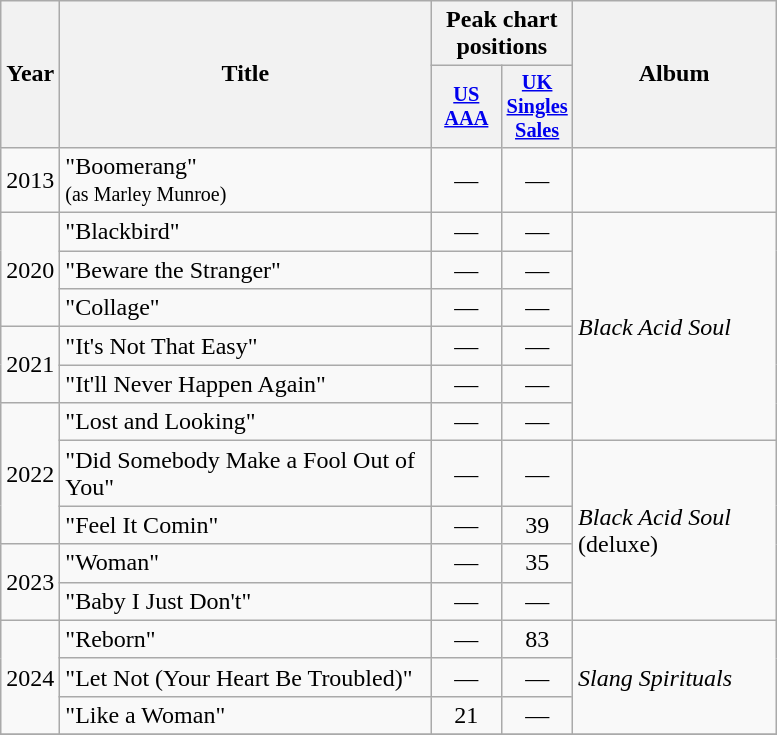<table class="wikitable sortable" style="min-width:30em;">
<tr>
<th scope="col" rowspan="2" style="width:1em;">Year</th>
<th scope="col" rowspan="2" style="width:15em;">Title</th>
<th scope="col" colspan="2">Peak chart positions</th>
<th scope="col" rowspan="2" style="width:8em;">Album</th>
</tr>
<tr>
<th scope="col" style="width:3em;font-size:85%;"><a href='#'>US<br>AAA</a></th>
<th scope="col" style="width:3em;font-size:85%;"><a href='#'>UK Singles Sales</a><br></th>
</tr>
<tr>
<td>2013</td>
<td scope="row">"Boomerang" <br><small>(as Marley Munroe)</small></td>
<td align="center">—</td>
<td align="center">—</td>
<td></td>
</tr>
<tr>
<td rowspan=3>2020</td>
<td scope="row">"Blackbird"</td>
<td align="center">—</td>
<td align="center">—</td>
<td rowspan=6><em>Black Acid Soul</em></td>
</tr>
<tr>
<td scope="row">"Beware the Stranger"</td>
<td align="center">—</td>
<td align="center">—</td>
</tr>
<tr>
<td scope="row">"Collage"</td>
<td align="center">—</td>
<td align="center">—</td>
</tr>
<tr>
<td rowspan=2>2021</td>
<td scope="row">"It's Not That Easy"</td>
<td align="center">—</td>
<td align="center">—</td>
</tr>
<tr>
<td scope="row">"It'll Never Happen Again"</td>
<td align="center">—</td>
<td align="center">—</td>
</tr>
<tr>
<td rowspan=3>2022</td>
<td scope="row">"Lost and Looking"</td>
<td align="center">—</td>
<td align="center">—</td>
</tr>
<tr>
<td scope="row">"Did Somebody Make a Fool Out of You"</td>
<td align="center">—</td>
<td align="center">—</td>
<td rowspan=4><em>Black Acid Soul</em> (deluxe)</td>
</tr>
<tr>
<td scope="row">"Feel It Comin"</td>
<td align="center">—</td>
<td align="center">39</td>
</tr>
<tr>
<td rowspan=2>2023</td>
<td scope="row">"Woman"</td>
<td align="center">—</td>
<td align="center">35</td>
</tr>
<tr>
<td scope="row">"Baby I Just Don't"</td>
<td align="center">—</td>
<td align="center">—</td>
</tr>
<tr>
<td rowspan=3>2024</td>
<td scope="row">"Reborn"</td>
<td align="center">—</td>
<td align="center">83</td>
<td rowspan=3><em>Slang Spirituals</em></td>
</tr>
<tr>
<td scope="row">"Let Not (Your Heart Be Troubled)"</td>
<td align="center">—</td>
<td align="center">—</td>
</tr>
<tr>
<td scope="row">"Like a Woman"</td>
<td align="center">21</td>
<td align="center">—</td>
</tr>
<tr>
</tr>
</table>
